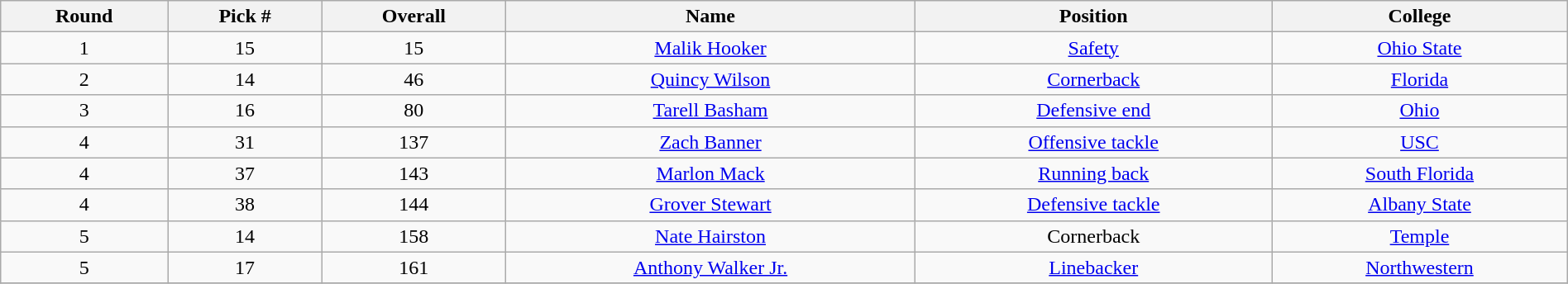<table class="wikitable sortable sortable" style="width: 100%; text-align:center">
<tr>
<th>Round</th>
<th>Pick #</th>
<th>Overall</th>
<th>Name</th>
<th>Position</th>
<th>College</th>
</tr>
<tr>
<td>1</td>
<td>15</td>
<td>15</td>
<td><a href='#'>Malik Hooker</a></td>
<td><a href='#'>Safety</a></td>
<td><a href='#'>Ohio State</a></td>
</tr>
<tr>
<td>2</td>
<td>14</td>
<td>46</td>
<td><a href='#'>Quincy Wilson</a></td>
<td><a href='#'>Cornerback</a></td>
<td><a href='#'>Florida</a></td>
</tr>
<tr>
<td>3</td>
<td>16</td>
<td>80</td>
<td><a href='#'>Tarell Basham</a></td>
<td><a href='#'>Defensive end</a></td>
<td><a href='#'>Ohio</a></td>
</tr>
<tr>
<td>4</td>
<td>31</td>
<td>137</td>
<td><a href='#'>Zach Banner</a></td>
<td><a href='#'>Offensive tackle</a></td>
<td><a href='#'>USC</a></td>
</tr>
<tr>
<td>4</td>
<td>37</td>
<td>143</td>
<td><a href='#'>Marlon Mack</a></td>
<td><a href='#'>Running back</a></td>
<td><a href='#'>South Florida</a></td>
</tr>
<tr>
<td>4</td>
<td>38</td>
<td>144</td>
<td><a href='#'>Grover Stewart</a></td>
<td><a href='#'>Defensive tackle</a></td>
<td><a href='#'>Albany State</a></td>
</tr>
<tr>
<td>5</td>
<td>14</td>
<td>158</td>
<td><a href='#'>Nate Hairston</a></td>
<td>Cornerback</td>
<td><a href='#'>Temple</a></td>
</tr>
<tr>
<td>5</td>
<td>17</td>
<td>161</td>
<td><a href='#'>Anthony Walker Jr.</a></td>
<td><a href='#'>Linebacker</a></td>
<td><a href='#'>Northwestern</a></td>
</tr>
<tr>
</tr>
</table>
